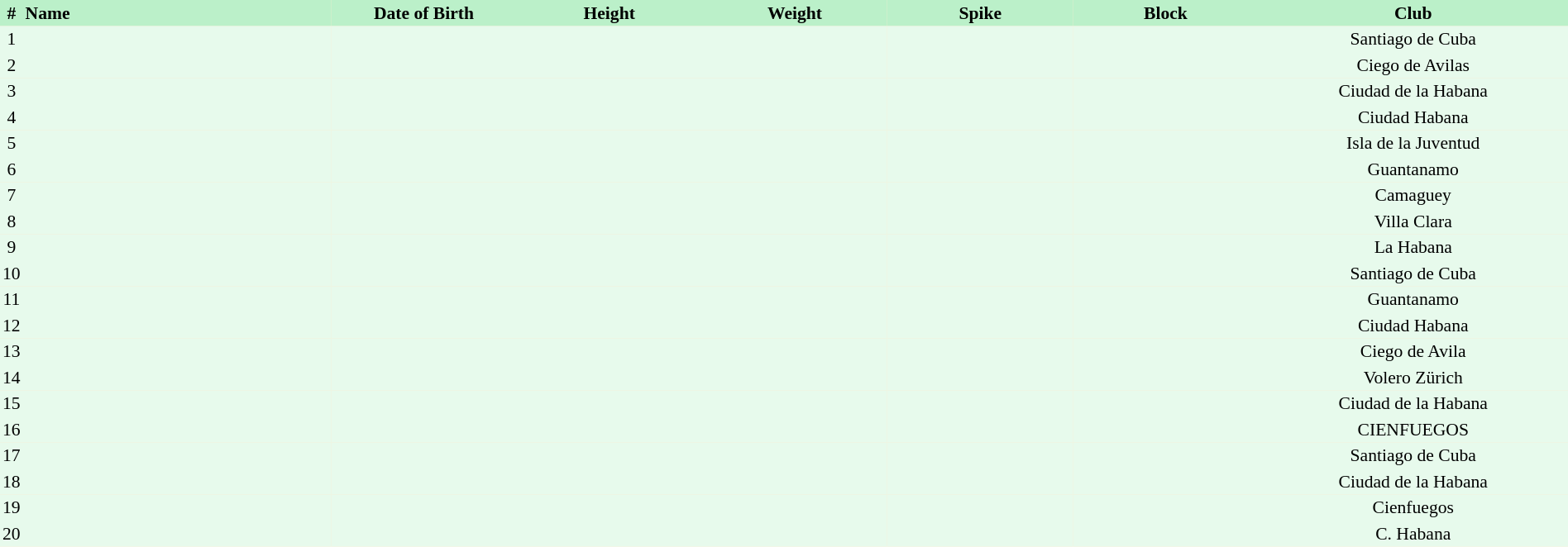<table border=0 cellpadding=2 cellspacing=0  |- bgcolor=#FFECCE style="text-align:center; font-size:90%; width:100%">
<tr bgcolor=#BBF0C9>
<th>#</th>
<th align=left width=20%>Name</th>
<th width=12%>Date of Birth</th>
<th width=12%>Height</th>
<th width=12%>Weight</th>
<th width=12%>Spike</th>
<th width=12%>Block</th>
<th width=20%>Club</th>
</tr>
<tr bgcolor=#E7FAEC>
<td>1</td>
<td align=left></td>
<td align=right></td>
<td></td>
<td></td>
<td></td>
<td></td>
<td>Santiago de Cuba</td>
</tr>
<tr bgcolor=#E7FAEC>
<td>2</td>
<td align=left></td>
<td align=right></td>
<td></td>
<td></td>
<td></td>
<td></td>
<td>Ciego de Avilas</td>
</tr>
<tr bgcolor=#E7FAEC>
<td>3</td>
<td align=left></td>
<td align=right></td>
<td></td>
<td></td>
<td></td>
<td></td>
<td>Ciudad de la Habana</td>
</tr>
<tr bgcolor=#E7FAEC>
<td>4</td>
<td align=left></td>
<td align=right></td>
<td></td>
<td></td>
<td></td>
<td></td>
<td>Ciudad Habana</td>
</tr>
<tr bgcolor=#E7FAEC>
<td>5</td>
<td align=left></td>
<td align=right></td>
<td></td>
<td></td>
<td></td>
<td></td>
<td>Isla de la Juventud</td>
</tr>
<tr bgcolor=#E7FAEC>
<td>6</td>
<td align=left></td>
<td align=right></td>
<td></td>
<td></td>
<td></td>
<td></td>
<td>Guantanamo</td>
</tr>
<tr bgcolor=#E7FAEC>
<td>7</td>
<td align=left></td>
<td align=right></td>
<td></td>
<td></td>
<td></td>
<td></td>
<td>Camaguey</td>
</tr>
<tr bgcolor=#E7FAEC>
<td>8</td>
<td align=left></td>
<td align=right></td>
<td></td>
<td></td>
<td></td>
<td></td>
<td>Villa Clara</td>
</tr>
<tr bgcolor=#E7FAEC>
<td>9</td>
<td align=left></td>
<td align=right></td>
<td></td>
<td></td>
<td></td>
<td></td>
<td>La Habana</td>
</tr>
<tr bgcolor=#E7FAEC>
<td>10</td>
<td align=left></td>
<td align=right></td>
<td></td>
<td></td>
<td></td>
<td></td>
<td>Santiago de Cuba</td>
</tr>
<tr bgcolor=#E7FAEC>
<td>11</td>
<td align=left></td>
<td align=right></td>
<td></td>
<td></td>
<td></td>
<td></td>
<td>Guantanamo</td>
</tr>
<tr bgcolor=#E7FAEC>
<td>12</td>
<td align=left></td>
<td align=right></td>
<td></td>
<td></td>
<td></td>
<td></td>
<td>Ciudad Habana</td>
</tr>
<tr bgcolor=#E7FAEC>
<td>13</td>
<td align=left></td>
<td align=right></td>
<td></td>
<td></td>
<td></td>
<td></td>
<td>Ciego de Avila</td>
</tr>
<tr bgcolor=#E7FAEC>
<td>14</td>
<td align=left></td>
<td align=right></td>
<td></td>
<td></td>
<td></td>
<td></td>
<td>Volero Zürich</td>
</tr>
<tr bgcolor=#E7FAEC>
<td>15</td>
<td align=left></td>
<td align=right></td>
<td></td>
<td></td>
<td></td>
<td></td>
<td>Ciudad de la Habana</td>
</tr>
<tr bgcolor=#E7FAEC>
<td>16</td>
<td align=left></td>
<td align=right></td>
<td></td>
<td></td>
<td></td>
<td></td>
<td>CIENFUEGOS</td>
</tr>
<tr bgcolor=#E7FAEC>
<td>17</td>
<td align=left></td>
<td align=right></td>
<td></td>
<td></td>
<td></td>
<td></td>
<td>Santiago de Cuba</td>
</tr>
<tr bgcolor=#E7FAEC>
<td>18</td>
<td align=left></td>
<td align=right></td>
<td></td>
<td></td>
<td></td>
<td></td>
<td>Ciudad de la Habana</td>
</tr>
<tr bgcolor=#E7FAEC>
<td>19</td>
<td align=left></td>
<td align=right></td>
<td></td>
<td></td>
<td></td>
<td></td>
<td>Cienfuegos</td>
</tr>
<tr bgcolor=#E7FAEC>
<td>20</td>
<td align=left></td>
<td align=right></td>
<td></td>
<td></td>
<td></td>
<td></td>
<td>C. Habana</td>
</tr>
</table>
